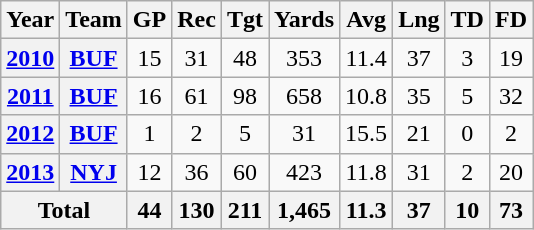<table class="wikitable" style="text-align: center;">
<tr>
<th>Year</th>
<th>Team</th>
<th>GP</th>
<th>Rec</th>
<th>Tgt</th>
<th>Yards</th>
<th>Avg</th>
<th>Lng</th>
<th>TD</th>
<th>FD</th>
</tr>
<tr>
<th><a href='#'>2010</a></th>
<th><a href='#'>BUF</a></th>
<td>15</td>
<td>31</td>
<td>48</td>
<td>353</td>
<td>11.4</td>
<td>37</td>
<td>3</td>
<td>19</td>
</tr>
<tr>
<th><a href='#'>2011</a></th>
<th><a href='#'>BUF</a></th>
<td>16</td>
<td>61</td>
<td>98</td>
<td>658</td>
<td>10.8</td>
<td>35</td>
<td>5</td>
<td>32</td>
</tr>
<tr>
<th><a href='#'>2012</a></th>
<th><a href='#'>BUF</a></th>
<td>1</td>
<td>2</td>
<td>5</td>
<td>31</td>
<td>15.5</td>
<td>21</td>
<td>0</td>
<td>2</td>
</tr>
<tr>
<th><a href='#'>2013</a></th>
<th><a href='#'>NYJ</a></th>
<td>12</td>
<td>36</td>
<td>60</td>
<td>423</td>
<td>11.8</td>
<td>31</td>
<td>2</td>
<td>20</td>
</tr>
<tr>
<th colspan="2">Total</th>
<th>44</th>
<th>130</th>
<th>211</th>
<th>1,465</th>
<th>11.3</th>
<th>37</th>
<th>10</th>
<th>73</th>
</tr>
</table>
